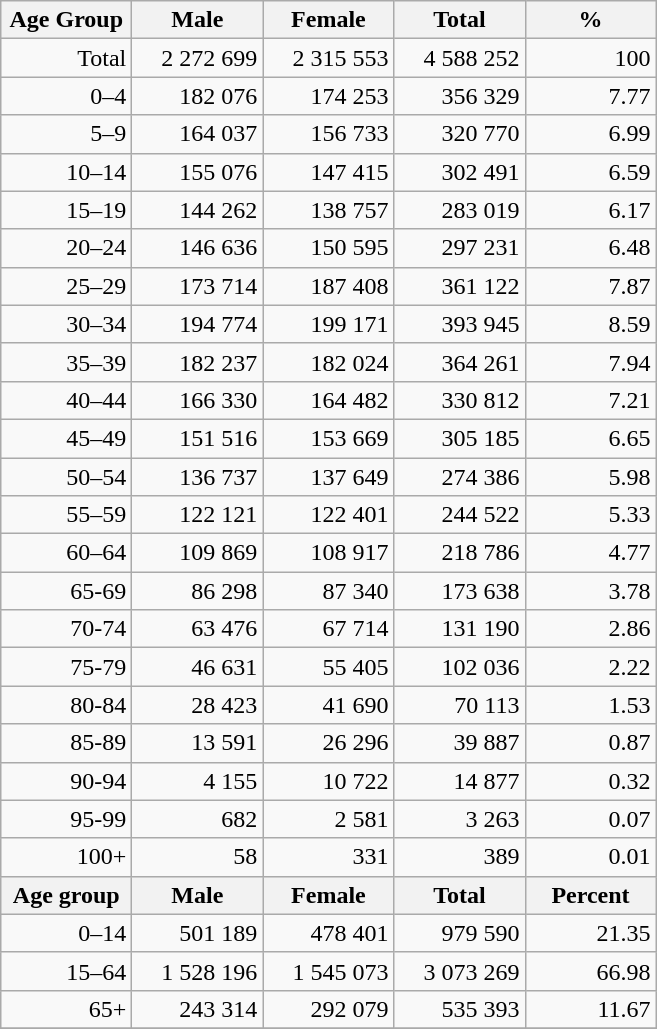<table class="wikitable">
<tr>
<th width="80pt">Age Group</th>
<th width="80pt">Male</th>
<th width="80pt">Female</th>
<th width="80pt">Total</th>
<th width="80pt">%</th>
</tr>
<tr>
<td align="right">Total</td>
<td align="right">2 272 699</td>
<td align="right">2 315 553</td>
<td align="right">4 588 252</td>
<td align="right">100</td>
</tr>
<tr>
<td align="right">0–4</td>
<td align="right">182 076</td>
<td align="right">174 253</td>
<td align="right">356 329</td>
<td align="right">7.77</td>
</tr>
<tr>
<td align="right">5–9</td>
<td align="right">164 037</td>
<td align="right">156 733</td>
<td align="right">320 770</td>
<td align="right">6.99</td>
</tr>
<tr>
<td align="right">10–14</td>
<td align="right">155 076</td>
<td align="right">147 415</td>
<td align="right">302 491</td>
<td align="right">6.59</td>
</tr>
<tr>
<td align="right">15–19</td>
<td align="right">144 262</td>
<td align="right">138 757</td>
<td align="right">283 019</td>
<td align="right">6.17</td>
</tr>
<tr>
<td align="right">20–24</td>
<td align="right">146 636</td>
<td align="right">150 595</td>
<td align="right">297 231</td>
<td align="right">6.48</td>
</tr>
<tr>
<td align="right">25–29</td>
<td align="right">173 714</td>
<td align="right">187 408</td>
<td align="right">361 122</td>
<td align="right">7.87</td>
</tr>
<tr>
<td align="right">30–34</td>
<td align="right">194 774</td>
<td align="right">199 171</td>
<td align="right">393 945</td>
<td align="right">8.59</td>
</tr>
<tr>
<td align="right">35–39</td>
<td align="right">182 237</td>
<td align="right">182 024</td>
<td align="right">364 261</td>
<td align="right">7.94</td>
</tr>
<tr>
<td align="right">40–44</td>
<td align="right">166 330</td>
<td align="right">164 482</td>
<td align="right">330 812</td>
<td align="right">7.21</td>
</tr>
<tr>
<td align="right">45–49</td>
<td align="right">151 516</td>
<td align="right">153 669</td>
<td align="right">305 185</td>
<td align="right">6.65</td>
</tr>
<tr>
<td align="right">50–54</td>
<td align="right">136 737</td>
<td align="right">137 649</td>
<td align="right">274 386</td>
<td align="right">5.98</td>
</tr>
<tr>
<td align="right">55–59</td>
<td align="right">122 121</td>
<td align="right">122 401</td>
<td align="right">244 522</td>
<td align="right">5.33</td>
</tr>
<tr>
<td align="right">60–64</td>
<td align="right">109 869</td>
<td align="right">108 917</td>
<td align="right">218 786</td>
<td align="right">4.77</td>
</tr>
<tr>
<td align="right">65-69</td>
<td align="right">86 298</td>
<td align="right">87 340</td>
<td align="right">173 638</td>
<td align="right">3.78</td>
</tr>
<tr>
<td align="right">70-74</td>
<td align="right">63 476</td>
<td align="right">67 714</td>
<td align="right">131 190</td>
<td align="right">2.86</td>
</tr>
<tr>
<td align="right">75-79</td>
<td align="right">46 631</td>
<td align="right">55 405</td>
<td align="right">102 036</td>
<td align="right">2.22</td>
</tr>
<tr>
<td align="right">80-84</td>
<td align="right">28 423</td>
<td align="right">41 690</td>
<td align="right">70 113</td>
<td align="right">1.53</td>
</tr>
<tr>
<td align="right">85-89</td>
<td align="right">13 591</td>
<td align="right">26 296</td>
<td align="right">39 887</td>
<td align="right">0.87</td>
</tr>
<tr>
<td align="right">90-94</td>
<td align="right">4 155</td>
<td align="right">10 722</td>
<td align="right">14 877</td>
<td align="right">0.32</td>
</tr>
<tr>
<td align="right">95-99</td>
<td align="right">682</td>
<td align="right">2 581</td>
<td align="right">3 263</td>
<td align="right">0.07</td>
</tr>
<tr>
<td align="right">100+</td>
<td align="right">58</td>
<td align="right">331</td>
<td align="right">389</td>
<td align="right">0.01</td>
</tr>
<tr>
<th width="50">Age group</th>
<th width="80pt">Male</th>
<th width="80">Female</th>
<th width="80">Total</th>
<th width="50">Percent</th>
</tr>
<tr>
<td align="right">0–14</td>
<td align="right">501 189</td>
<td align="right">478 401</td>
<td align="right">979 590</td>
<td align="right">21.35</td>
</tr>
<tr>
<td align="right">15–64</td>
<td align="right">1 528 196</td>
<td align="right">1 545 073</td>
<td align="right">3 073 269</td>
<td align="right">66.98</td>
</tr>
<tr>
<td align="right">65+</td>
<td align="right">243 314</td>
<td align="right">292 079</td>
<td align="right">535 393</td>
<td align="right">11.67</td>
</tr>
<tr>
</tr>
</table>
